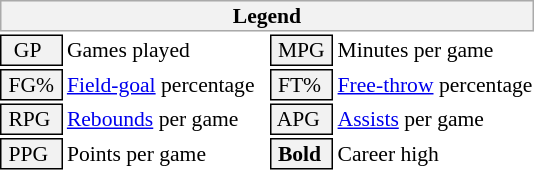<table class="toccolours" style="font-size: 90%; white-space: nowrap;">
<tr>
<th colspan="6" style="background:#f2f2f2; border:1px solid #aaa;">Legend</th>
</tr>
<tr>
<td style="background:#f2f2f2; border:1px solid black;">  GP</td>
<td>Games played</td>
<td style="background:#f2f2f2; border:1px solid black;"> MPG </td>
<td>Minutes per game</td>
</tr>
<tr>
<td style="background:#f2f2f2; border:1px solid black;"> FG% </td>
<td style="padding-right: 8px"><a href='#'>Field-goal</a> percentage</td>
<td style="background:#f2f2f2; border:1px solid black;"> FT% </td>
<td><a href='#'>Free-throw</a> percentage</td>
</tr>
<tr>
<td style="background:#f2f2f2; border:1px solid black;"> RPG </td>
<td><a href='#'>Rebounds</a> per game</td>
<td style="background:#f2f2f2; border:1px solid black;"> APG </td>
<td><a href='#'>Assists</a> per game</td>
</tr>
<tr>
<td style="background:#f2f2f2; border:1px solid black;"> PPG </td>
<td>Points per game</td>
<td style="background-color: #F2F2F2; border: 1px solid black"> <strong>Bold</strong> </td>
<td>Career high</td>
</tr>
<tr>
</tr>
</table>
